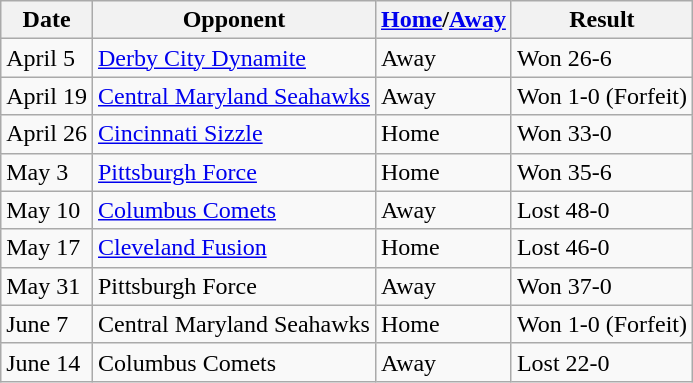<table class="wikitable">
<tr>
<th>Date</th>
<th>Opponent</th>
<th><a href='#'>Home</a>/<a href='#'>Away</a></th>
<th>Result</th>
</tr>
<tr>
<td>April 5</td>
<td><a href='#'>Derby City Dynamite</a></td>
<td>Away</td>
<td>Won 26-6</td>
</tr>
<tr>
<td>April 19</td>
<td><a href='#'>Central Maryland Seahawks</a></td>
<td>Away</td>
<td>Won 1-0 (Forfeit)</td>
</tr>
<tr>
<td>April 26</td>
<td><a href='#'>Cincinnati Sizzle</a></td>
<td>Home</td>
<td>Won 33-0</td>
</tr>
<tr>
<td>May 3</td>
<td><a href='#'>Pittsburgh Force</a></td>
<td>Home</td>
<td>Won 35-6</td>
</tr>
<tr>
<td>May 10</td>
<td><a href='#'>Columbus Comets</a></td>
<td>Away</td>
<td>Lost 48-0</td>
</tr>
<tr>
<td>May 17</td>
<td><a href='#'>Cleveland Fusion</a></td>
<td>Home</td>
<td>Lost 46-0</td>
</tr>
<tr>
<td>May 31</td>
<td>Pittsburgh Force</td>
<td>Away</td>
<td>Won 37-0</td>
</tr>
<tr>
<td>June 7</td>
<td>Central Maryland Seahawks</td>
<td>Home</td>
<td>Won 1-0 (Forfeit)</td>
</tr>
<tr>
<td>June 14</td>
<td>Columbus Comets</td>
<td>Away</td>
<td>Lost 22-0</td>
</tr>
</table>
